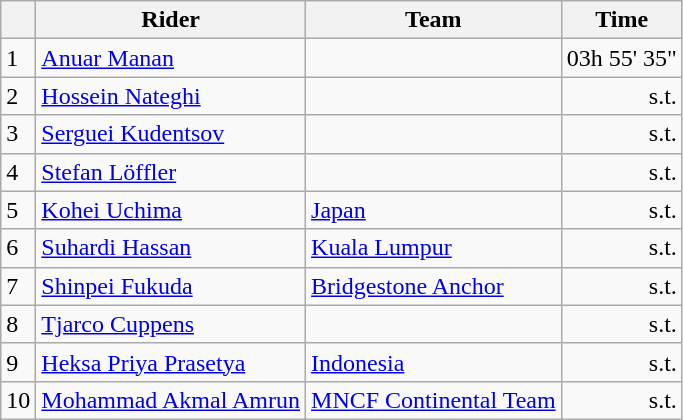<table class=wikitable>
<tr>
<th></th>
<th>Rider</th>
<th>Team</th>
<th>Time</th>
</tr>
<tr>
<td>1</td>
<td> <a href='#'>Anuar Manan</a> </td>
<td></td>
<td align=right>03h 55' 35"</td>
</tr>
<tr>
<td>2</td>
<td> <a href='#'>Hossein Nateghi</a></td>
<td></td>
<td align=right>s.t.</td>
</tr>
<tr>
<td>3</td>
<td> <a href='#'>Serguei Kudentsov</a></td>
<td></td>
<td align=right>s.t.</td>
</tr>
<tr>
<td>4</td>
<td> <a href='#'>Stefan Löffler</a></td>
<td></td>
<td align=right>s.t.</td>
</tr>
<tr>
<td>5</td>
<td> <a href='#'>Kohei Uchima</a></td>
<td><a href='#'>Japan</a></td>
<td align=right>s.t.</td>
</tr>
<tr>
<td>6</td>
<td> <a href='#'>Suhardi Hassan</a></td>
<td><a href='#'>Kuala Lumpur</a></td>
<td align=right>s.t.</td>
</tr>
<tr>
<td>7</td>
<td> <a href='#'>Shinpei Fukuda</a></td>
<td><a href='#'>Bridgestone Anchor</a></td>
<td align=right>s.t.</td>
</tr>
<tr>
<td>8</td>
<td> <a href='#'>Tjarco Cuppens</a></td>
<td></td>
<td align=right>s.t.</td>
</tr>
<tr>
<td>9</td>
<td> <a href='#'>Heksa Priya Prasetya</a></td>
<td><a href='#'>Indonesia</a></td>
<td align=right>s.t.</td>
</tr>
<tr>
<td>10</td>
<td> <a href='#'>Mohammad Akmal Amrun</a></td>
<td><a href='#'>MNCF Continental Team</a></td>
<td align=right>s.t.</td>
</tr>
</table>
